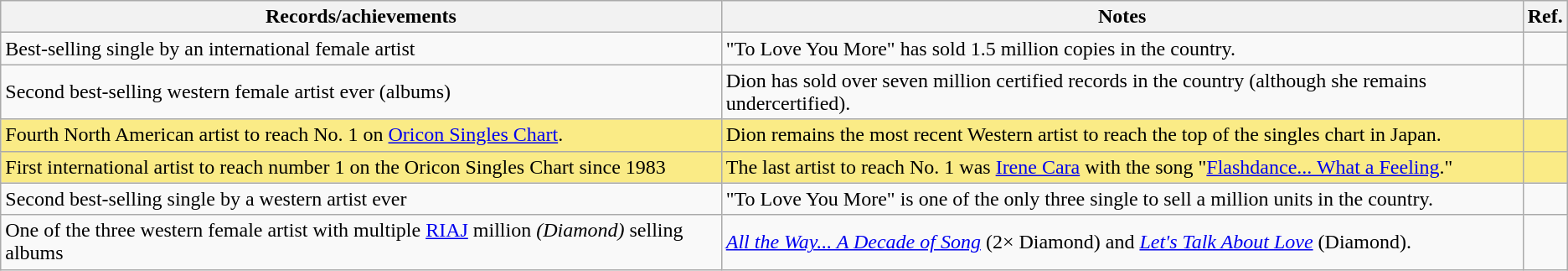<table class="wikitable" style="text-align:left;">
<tr>
<th>Records/achievements</th>
<th>Notes</th>
<th>Ref.</th>
</tr>
<tr>
<td>Best-selling single by an international female artist</td>
<td>"To Love You More" has sold 1.5 million copies in the country.</td>
<td></td>
</tr>
<tr>
<td>Second best-selling western female artist ever (albums)</td>
<td>Dion has sold over seven million certified records in the country (although she remains undercertified).</td>
<td></td>
</tr>
<tr scope="row" style="background:#FAEB86">
<td>Fourth North American artist to reach No. 1 on <a href='#'>Oricon Singles Chart</a>.</td>
<td>Dion remains the most recent Western artist to reach the top of the singles chart in Japan.</td>
<td></td>
</tr>
<tr scope="row" style="background:#FAEB86">
<td>First international artist to reach number 1 on the Oricon Singles Chart since 1983</td>
<td>The last artist to reach No. 1 was <a href='#'>Irene Cara</a> with the song "<a href='#'>Flashdance... What a Feeling</a>."</td>
<td></td>
</tr>
<tr>
<td>Second best-selling single by a western artist ever</td>
<td>"To Love You More" is one of the only three single to sell a million units in the country.</td>
<td></td>
</tr>
<tr>
<td>One of the three western female artist with multiple <a href='#'>RIAJ</a> million <em>(Diamond)</em> selling albums</td>
<td><em><a href='#'>All the Way... A Decade of Song</a></em> (2× Diamond) and <em><a href='#'>Let's Talk About Love</a></em> (Diamond).</td>
<td></td>
</tr>
</table>
